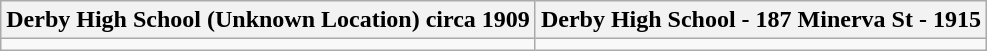<table class="wikitable">
<tr>
<th>Derby High School (Unknown Location) circa 1909</th>
<th>Derby High School - 187 Minerva St - 1915</th>
</tr>
<tr>
<td></td>
<td></td>
</tr>
</table>
